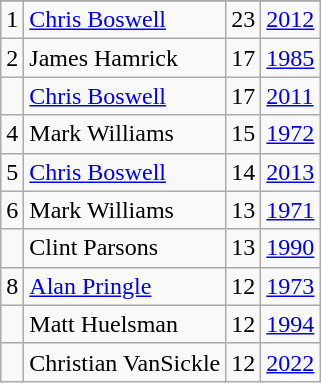<table class="wikitable">
<tr>
</tr>
<tr>
<td>1</td>
<td><a href='#'>Chris Boswell</a></td>
<td>23</td>
<td><a href='#'>2012</a></td>
</tr>
<tr>
<td>2</td>
<td>James Hamrick</td>
<td>17</td>
<td><a href='#'>1985</a></td>
</tr>
<tr>
<td></td>
<td><a href='#'>Chris Boswell</a></td>
<td>17</td>
<td><a href='#'>2011</a></td>
</tr>
<tr>
<td>4</td>
<td>Mark Williams</td>
<td>15</td>
<td><a href='#'>1972</a></td>
</tr>
<tr>
<td>5</td>
<td><a href='#'>Chris Boswell</a></td>
<td>14</td>
<td><a href='#'>2013</a></td>
</tr>
<tr>
<td>6</td>
<td>Mark Williams</td>
<td>13</td>
<td><a href='#'>1971</a></td>
</tr>
<tr>
<td></td>
<td>Clint Parsons</td>
<td>13</td>
<td><a href='#'>1990</a></td>
</tr>
<tr>
<td>8</td>
<td><a href='#'>Alan Pringle</a></td>
<td>12</td>
<td><a href='#'>1973</a></td>
</tr>
<tr>
<td></td>
<td>Matt Huelsman</td>
<td>12</td>
<td><a href='#'>1994</a></td>
</tr>
<tr>
<td></td>
<td>Christian VanSickle</td>
<td>12</td>
<td><a href='#'>2022</a></td>
</tr>
</table>
